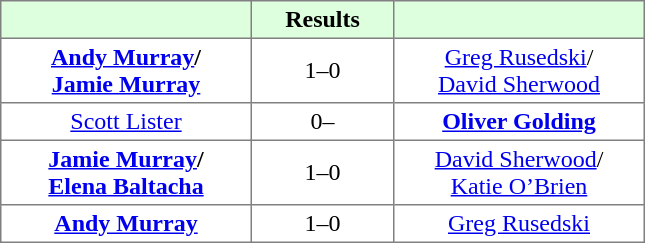<table border="1" cellpadding="3" style="border-collapse: collapse; text-align:center;">
<tr style="background:#dfd;">
<th style="width:10em;"></th>
<th style="width:5.5em;">Results</th>
<th style="width:10em;"></th>
</tr>
<tr>
<td><strong><a href='#'>Andy Murray</a>/<br><a href='#'>Jamie Murray</a></strong></td>
<td>1–0</td>
<td><a href='#'>Greg Rusedski</a>/<br><a href='#'>David Sherwood</a></td>
</tr>
<tr>
<td><a href='#'>Scott Lister</a></td>
<td>0–</td>
<td><strong> <a href='#'>Oliver Golding</a> </strong></td>
</tr>
<tr>
<td><strong><a href='#'>Jamie Murray</a>/<br><a href='#'>Elena Baltacha</a></strong></td>
<td>1–0</td>
<td><a href='#'>David Sherwood</a>/<br><a href='#'>Katie O’Brien</a></td>
</tr>
<tr>
<td><strong> <a href='#'>Andy Murray</a> </strong></td>
<td>1–0</td>
<td><a href='#'>Greg Rusedski</a></td>
</tr>
</table>
